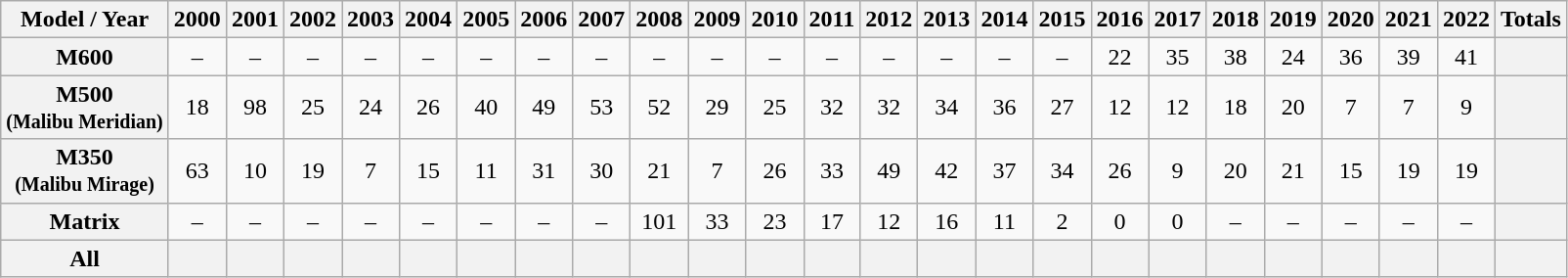<table class="wikitable" style="text-align:center">
<tr>
<th>Model / Year</th>
<th>2000</th>
<th>2001</th>
<th>2002</th>
<th>2003</th>
<th>2004</th>
<th>2005</th>
<th>2006</th>
<th>2007</th>
<th>2008</th>
<th>2009</th>
<th>2010</th>
<th>2011</th>
<th>2012</th>
<th>2013</th>
<th>2014</th>
<th>2015</th>
<th>2016</th>
<th>2017</th>
<th>2018</th>
<th>2019</th>
<th>2020</th>
<th>2021</th>
<th>2022</th>
<th>Totals</th>
</tr>
<tr>
<th>M600</th>
<td>–</td>
<td>–</td>
<td>–</td>
<td>–</td>
<td>–</td>
<td>–</td>
<td>–</td>
<td>–</td>
<td>–</td>
<td>–</td>
<td>–</td>
<td>–</td>
<td>–</td>
<td>–</td>
<td>–</td>
<td>–</td>
<td>22</td>
<td>35</td>
<td>38</td>
<td>24</td>
<td>36</td>
<td>39</td>
<td>41</td>
<th></th>
</tr>
<tr>
<th>M500 <br><small>(Malibu Meridian)</small></th>
<td>18</td>
<td>98</td>
<td>25</td>
<td>24</td>
<td>26</td>
<td>40</td>
<td>49</td>
<td>53</td>
<td>52</td>
<td>29</td>
<td>25</td>
<td>32</td>
<td>32</td>
<td>34</td>
<td>36</td>
<td>27</td>
<td>12</td>
<td>12</td>
<td>18</td>
<td>20</td>
<td>7</td>
<td>7</td>
<td>9</td>
<th></th>
</tr>
<tr>
<th>M350 <br><small>(Malibu Mirage)</small></th>
<td>63</td>
<td>10</td>
<td>19</td>
<td>7</td>
<td>15</td>
<td>11</td>
<td>31</td>
<td>30</td>
<td>21</td>
<td>7</td>
<td>26</td>
<td>33</td>
<td>49</td>
<td>42</td>
<td>37</td>
<td>34</td>
<td>26</td>
<td>9</td>
<td>20</td>
<td>21</td>
<td>15</td>
<td>19</td>
<td>19</td>
<th></th>
</tr>
<tr>
<th>Matrix</th>
<td>–</td>
<td>–</td>
<td>–</td>
<td>–</td>
<td>–</td>
<td>–</td>
<td>–</td>
<td>–</td>
<td>101</td>
<td>33</td>
<td>23</td>
<td>17</td>
<td>12</td>
<td>16</td>
<td>11</td>
<td>2</td>
<td>0</td>
<td>0</td>
<td>–</td>
<td>–</td>
<td>–</td>
<td>–</td>
<td>–</td>
<th></th>
</tr>
<tr>
<th>All</th>
<th></th>
<th></th>
<th></th>
<th></th>
<th></th>
<th></th>
<th></th>
<th></th>
<th></th>
<th></th>
<th></th>
<th></th>
<th></th>
<th></th>
<th></th>
<th></th>
<th></th>
<th></th>
<th></th>
<th></th>
<th></th>
<th></th>
<th></th>
<th></th>
</tr>
</table>
